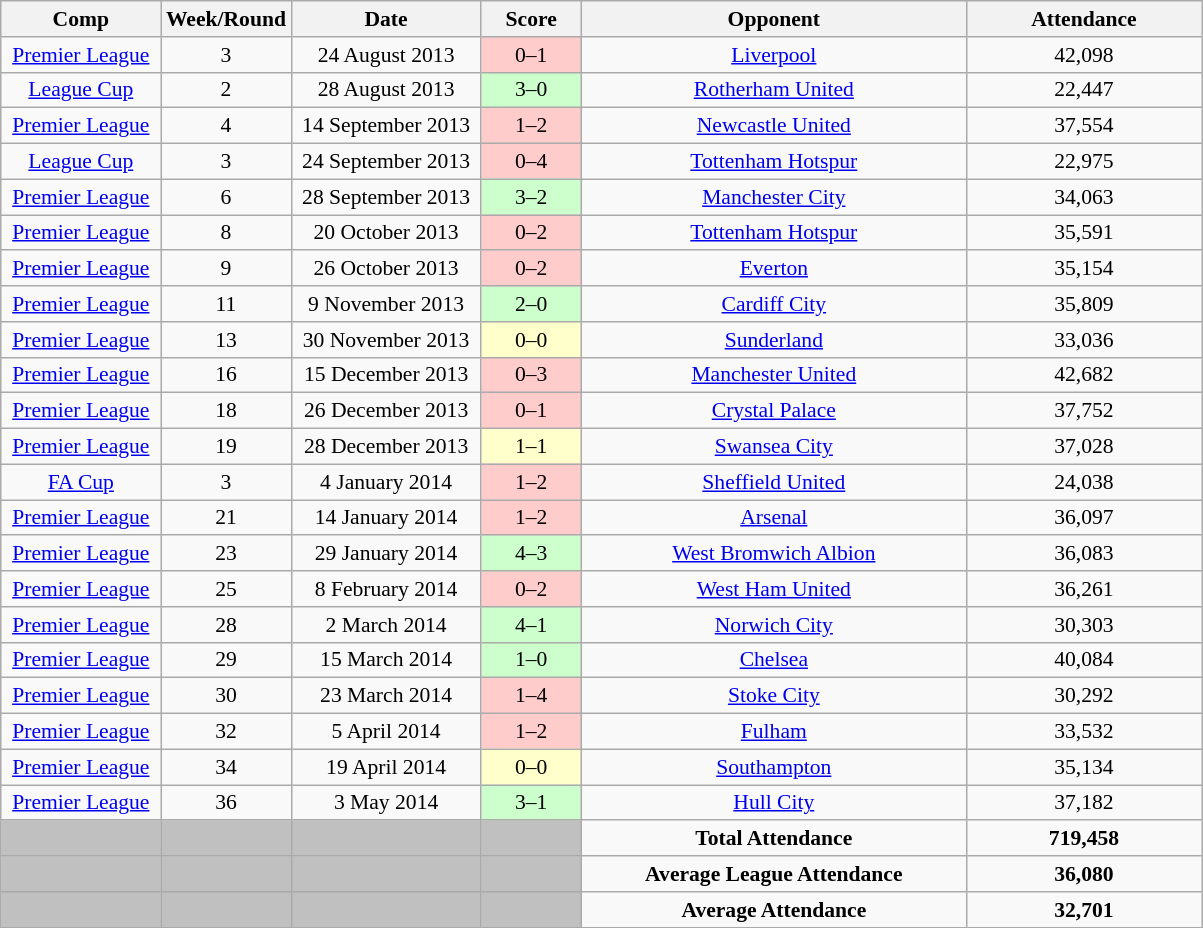<table class="wikitable sortable" style="text-align:center; font-size:90%">
<tr>
<th width=100>Comp</th>
<th width=80>Week/Round</th>
<th width=120>Date</th>
<th width=60>Score</th>
<th width=250 class="unsortable">Opponent</th>
<th width=150>Attendance</th>
</tr>
<tr>
<td><a href='#'>Premier League</a></td>
<td>3</td>
<td>24 August 2013</td>
<td bgcolor="#FFCCCC">0–1</td>
<td><a href='#'>Liverpool</a></td>
<td>42,098</td>
</tr>
<tr>
<td><a href='#'>League Cup</a></td>
<td>2</td>
<td>28 August 2013</td>
<td bgcolor="#CCFFCC">3–0</td>
<td><a href='#'>Rotherham United</a></td>
<td>22,447</td>
</tr>
<tr>
<td><a href='#'>Premier League</a></td>
<td>4</td>
<td>14 September 2013</td>
<td bgcolor="#FFCCCC">1–2</td>
<td><a href='#'>Newcastle United</a></td>
<td>37,554</td>
</tr>
<tr>
<td><a href='#'>League Cup</a></td>
<td>3</td>
<td>24 September 2013</td>
<td bgcolor="#FFCCCC">0–4</td>
<td><a href='#'>Tottenham Hotspur</a></td>
<td>22,975</td>
</tr>
<tr>
<td><a href='#'>Premier League</a></td>
<td>6</td>
<td>28 September 2013</td>
<td bgcolor="#CCFFCC">3–2</td>
<td><a href='#'>Manchester City</a></td>
<td>34,063</td>
</tr>
<tr>
<td><a href='#'>Premier League</a></td>
<td>8</td>
<td>20 October 2013</td>
<td bgcolor="#FFCCCC">0–2</td>
<td><a href='#'>Tottenham Hotspur</a></td>
<td>35,591</td>
</tr>
<tr>
<td><a href='#'>Premier League</a></td>
<td>9</td>
<td>26 October 2013</td>
<td bgcolor="#FFCCCC">0–2</td>
<td><a href='#'>Everton</a></td>
<td>35,154</td>
</tr>
<tr>
<td><a href='#'>Premier League</a></td>
<td>11</td>
<td>9 November 2013</td>
<td bgcolor="#CCFFCC">2–0</td>
<td><a href='#'>Cardiff City</a></td>
<td>35,809</td>
</tr>
<tr>
<td><a href='#'>Premier League</a></td>
<td>13</td>
<td>30 November 2013</td>
<td bgcolor="#FFFFCC">0–0</td>
<td><a href='#'>Sunderland</a></td>
<td>33,036</td>
</tr>
<tr>
<td><a href='#'>Premier League</a></td>
<td>16</td>
<td>15 December 2013</td>
<td bgcolor="#FFCCCC">0–3</td>
<td><a href='#'>Manchester United</a></td>
<td>42,682</td>
</tr>
<tr>
<td><a href='#'>Premier League</a></td>
<td>18</td>
<td>26 December 2013</td>
<td bgcolor="#FFCCCC">0–1</td>
<td><a href='#'>Crystal Palace</a></td>
<td>37,752</td>
</tr>
<tr>
<td><a href='#'>Premier League</a></td>
<td>19</td>
<td>28 December 2013</td>
<td bgcolor="#FFFFCC">1–1</td>
<td><a href='#'>Swansea City</a></td>
<td>37,028</td>
</tr>
<tr>
<td><a href='#'>FA Cup</a></td>
<td>3</td>
<td>4 January 2014</td>
<td bgcolor="#FFCCCC">1–2</td>
<td><a href='#'>Sheffield United</a></td>
<td>24,038</td>
</tr>
<tr>
<td><a href='#'>Premier League</a></td>
<td>21</td>
<td>14 January 2014</td>
<td bgcolor="#FFCCCC">1–2</td>
<td><a href='#'>Arsenal</a></td>
<td>36,097</td>
</tr>
<tr>
<td><a href='#'>Premier League</a></td>
<td>23</td>
<td>29 January 2014</td>
<td bgcolor="#CCFFCC">4–3</td>
<td><a href='#'>West Bromwich Albion</a></td>
<td>36,083</td>
</tr>
<tr>
<td><a href='#'>Premier League</a></td>
<td>25</td>
<td>8 February 2014</td>
<td bgcolor="#FFCCCC">0–2</td>
<td><a href='#'>West Ham United</a></td>
<td>36,261</td>
</tr>
<tr>
<td><a href='#'>Premier League</a></td>
<td>28</td>
<td>2 March 2014</td>
<td bgcolor="#CCFFCC">4–1</td>
<td><a href='#'>Norwich City</a></td>
<td>30,303</td>
</tr>
<tr>
<td><a href='#'>Premier League</a></td>
<td>29</td>
<td>15 March 2014</td>
<td bgcolor="#CCFFCC">1–0</td>
<td><a href='#'>Chelsea</a></td>
<td>40,084</td>
</tr>
<tr>
<td><a href='#'>Premier League</a></td>
<td>30</td>
<td>23 March 2014</td>
<td bgcolor="#FFCCCC">1–4</td>
<td><a href='#'>Stoke City</a></td>
<td>30,292</td>
</tr>
<tr>
<td><a href='#'>Premier League</a></td>
<td>32</td>
<td>5 April 2014</td>
<td bgcolor="#FFCCCC">1–2</td>
<td><a href='#'>Fulham</a></td>
<td>33,532</td>
</tr>
<tr>
<td><a href='#'>Premier League</a></td>
<td>34</td>
<td>19 April 2014</td>
<td bgcolor="#FFFFCC">0–0</td>
<td><a href='#'>Southampton</a></td>
<td>35,134</td>
</tr>
<tr>
<td><a href='#'>Premier League</a></td>
<td>36</td>
<td>3 May 2014</td>
<td bgcolor="#CCFFCC">3–1</td>
<td><a href='#'>Hull City</a></td>
<td>37,182</td>
</tr>
<tr>
<td bgcolor="#C0C0C0"></td>
<td bgcolor="#C0C0C0"></td>
<td bgcolor="#C0C0C0"></td>
<td bgcolor="#C0C0C0"></td>
<td><strong>Total Attendance</strong></td>
<td><strong>719,458</strong></td>
</tr>
<tr>
<td bgcolor="#C0C0C0"></td>
<td bgcolor="#C0C0C0"></td>
<td bgcolor="#C0C0C0"></td>
<td bgcolor="#C0C0C0"></td>
<td><strong>Average League Attendance</strong></td>
<td><strong>36,080</strong></td>
</tr>
<tr>
<td bgcolor="#C0C0C0"></td>
<td bgcolor="#C0C0C0"></td>
<td bgcolor="#C0C0C0"></td>
<td bgcolor="#C0C0C0"></td>
<td><strong>Average Attendance</strong></td>
<td><strong>32,701</strong></td>
</tr>
</table>
